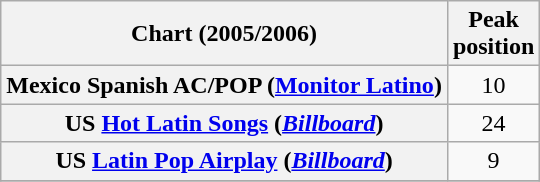<table class="wikitable sortable plainrowheaders" style="text-align:center">
<tr>
<th align="left">Chart (2005/2006)</th>
<th align="left">Peak<br>position</th>
</tr>
<tr>
<th scope="row">Mexico Spanish AC/POP (<a href='#'>Monitor Latino</a>)</th>
<td align="center">10</td>
</tr>
<tr>
<th scope="row">US <a href='#'>Hot Latin Songs</a> (<em><a href='#'>Billboard</a></em>)</th>
<td align="center">24</td>
</tr>
<tr>
<th scope="row">US <a href='#'>Latin Pop Airplay</a> (<em><a href='#'>Billboard</a></em>)</th>
<td align="center">9</td>
</tr>
<tr>
</tr>
</table>
